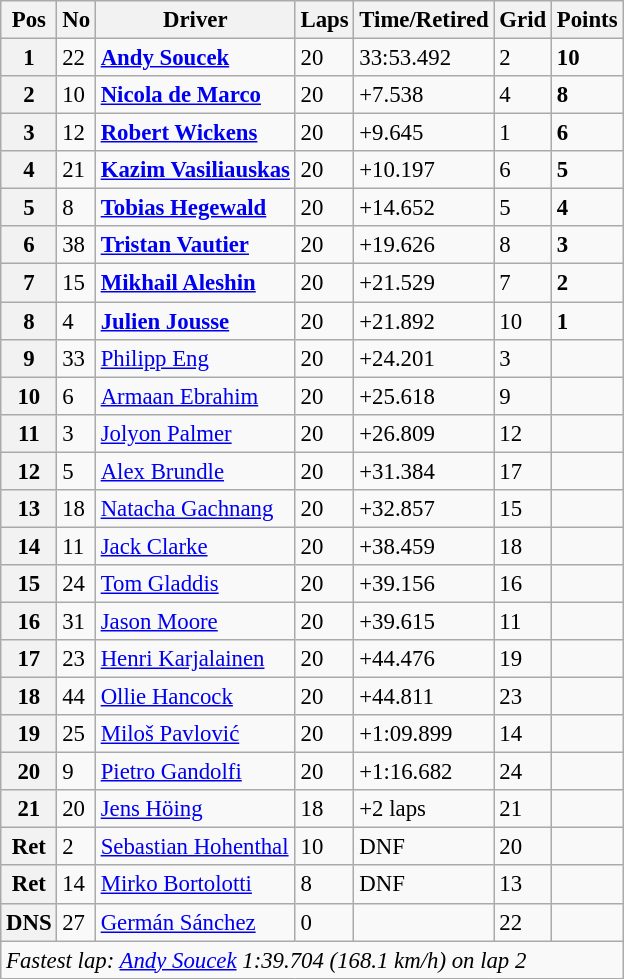<table class="wikitable" style="font-size:95%">
<tr>
<th>Pos</th>
<th>No</th>
<th>Driver</th>
<th>Laps</th>
<th>Time/Retired</th>
<th>Grid</th>
<th>Points</th>
</tr>
<tr>
<th>1</th>
<td>22</td>
<td> <strong><a href='#'>Andy Soucek</a></strong></td>
<td>20</td>
<td>33:53.492</td>
<td>2</td>
<td><strong>10</strong></td>
</tr>
<tr>
<th>2</th>
<td>10</td>
<td> <strong><a href='#'>Nicola de Marco</a></strong></td>
<td>20</td>
<td>+7.538</td>
<td>4</td>
<td><strong>8</strong></td>
</tr>
<tr>
<th>3</th>
<td>12</td>
<td> <strong><a href='#'>Robert Wickens</a></strong></td>
<td>20</td>
<td>+9.645</td>
<td>1</td>
<td><strong>6</strong></td>
</tr>
<tr>
<th>4</th>
<td>21</td>
<td> <strong><a href='#'>Kazim Vasiliauskas</a></strong></td>
<td>20</td>
<td>+10.197</td>
<td>6</td>
<td><strong>5</strong></td>
</tr>
<tr>
<th>5</th>
<td>8</td>
<td> <strong><a href='#'>Tobias Hegewald</a></strong></td>
<td>20</td>
<td>+14.652</td>
<td>5</td>
<td><strong>4</strong></td>
</tr>
<tr>
<th>6</th>
<td>38</td>
<td> <strong><a href='#'>Tristan Vautier</a></strong></td>
<td>20</td>
<td>+19.626</td>
<td>8</td>
<td><strong>3</strong></td>
</tr>
<tr>
<th>7</th>
<td>15</td>
<td> <strong><a href='#'>Mikhail Aleshin</a></strong></td>
<td>20</td>
<td>+21.529</td>
<td>7</td>
<td><strong>2</strong></td>
</tr>
<tr>
<th>8</th>
<td>4</td>
<td> <strong><a href='#'>Julien Jousse</a></strong></td>
<td>20</td>
<td>+21.892</td>
<td>10</td>
<td><strong>1</strong></td>
</tr>
<tr>
<th>9</th>
<td>33</td>
<td> <a href='#'>Philipp Eng</a></td>
<td>20</td>
<td>+24.201</td>
<td>3</td>
<td></td>
</tr>
<tr>
<th>10</th>
<td>6</td>
<td> <a href='#'>Armaan Ebrahim</a></td>
<td>20</td>
<td>+25.618</td>
<td>9</td>
<td></td>
</tr>
<tr>
<th>11</th>
<td>3</td>
<td> <a href='#'>Jolyon Palmer</a></td>
<td>20</td>
<td>+26.809</td>
<td>12</td>
<td></td>
</tr>
<tr>
<th>12</th>
<td>5</td>
<td> <a href='#'>Alex Brundle</a></td>
<td>20</td>
<td>+31.384</td>
<td>17</td>
<td></td>
</tr>
<tr>
<th>13</th>
<td>18</td>
<td> <a href='#'>Natacha Gachnang</a></td>
<td>20</td>
<td>+32.857</td>
<td>15</td>
<td></td>
</tr>
<tr>
<th>14</th>
<td>11</td>
<td> <a href='#'>Jack Clarke</a></td>
<td>20</td>
<td>+38.459</td>
<td>18</td>
<td></td>
</tr>
<tr>
<th>15</th>
<td>24</td>
<td> <a href='#'>Tom Gladdis</a></td>
<td>20</td>
<td>+39.156</td>
<td>16</td>
<td></td>
</tr>
<tr>
<th>16</th>
<td>31</td>
<td> <a href='#'>Jason Moore</a></td>
<td>20</td>
<td>+39.615</td>
<td>11</td>
<td></td>
</tr>
<tr>
<th>17</th>
<td>23</td>
<td> <a href='#'>Henri Karjalainen</a></td>
<td>20</td>
<td>+44.476</td>
<td>19</td>
<td></td>
</tr>
<tr>
<th>18</th>
<td>44</td>
<td> <a href='#'>Ollie Hancock</a></td>
<td>20</td>
<td>+44.811</td>
<td>23</td>
<td></td>
</tr>
<tr>
<th>19</th>
<td>25</td>
<td> <a href='#'>Miloš Pavlović</a></td>
<td>20</td>
<td>+1:09.899</td>
<td>14</td>
<td></td>
</tr>
<tr>
<th>20</th>
<td>9</td>
<td> <a href='#'>Pietro Gandolfi</a></td>
<td>20</td>
<td>+1:16.682</td>
<td>24</td>
<td></td>
</tr>
<tr>
<th>21</th>
<td>20</td>
<td> <a href='#'>Jens Höing</a></td>
<td>18</td>
<td>+2 laps</td>
<td>21</td>
<td></td>
</tr>
<tr>
<th>Ret</th>
<td>2</td>
<td> <a href='#'>Sebastian Hohenthal</a></td>
<td>10</td>
<td>DNF</td>
<td>20</td>
<td></td>
</tr>
<tr>
<th>Ret</th>
<td>14</td>
<td> <a href='#'>Mirko Bortolotti</a></td>
<td>8</td>
<td>DNF</td>
<td>13</td>
<td></td>
</tr>
<tr>
<th>DNS</th>
<td>27</td>
<td> <a href='#'>Germán Sánchez</a></td>
<td>0</td>
<td></td>
<td>22</td>
<td></td>
</tr>
<tr>
<td colspan=8><em>Fastest lap: <a href='#'>Andy Soucek</a> 1:39.704 (168.1 km/h) on lap 2</em></td>
</tr>
</table>
